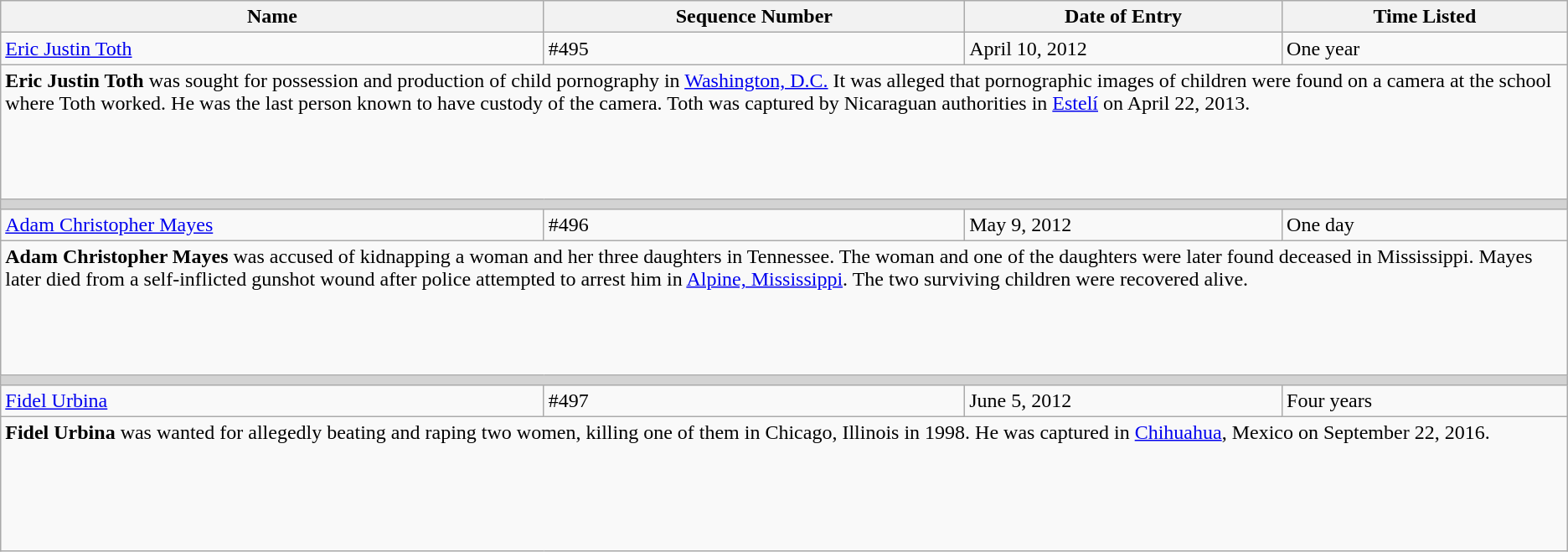<table class="wikitable">
<tr>
<th>Name</th>
<th>Sequence Number</th>
<th>Date of Entry</th>
<th>Time Listed</th>
</tr>
<tr>
<td height="10"><a href='#'>Eric Justin Toth</a></td>
<td>#495</td>
<td>April 10, 2012</td>
<td>One year</td>
</tr>
<tr>
<td colspan="4" valign="top" height="100"><strong>Eric Justin Toth</strong> was sought for possession and production of child pornography in <a href='#'>Washington, D.C.</a> It was alleged that pornographic images of children were found on a camera at the school where Toth worked. He was the last person known to have custody of the camera. Toth was captured by Nicaraguan authorities in <a href='#'>Estelí</a> on April 22, 2013.</td>
</tr>
<tr>
<td colSpan="4" style="background-color:lightgrey;"></td>
</tr>
<tr>
<td height="10"><a href='#'>Adam Christopher Mayes</a></td>
<td>#496</td>
<td>May 9, 2012</td>
<td>One day</td>
</tr>
<tr>
<td colspan="4" valign="top" height="100"><strong>Adam Christopher Mayes</strong> was accused of kidnapping a woman and her three daughters in Tennessee. The woman and one of the daughters were later found deceased in Mississippi. Mayes later died from a self-inflicted gunshot wound after police attempted to arrest him in <a href='#'>Alpine, Mississippi</a>. The two surviving children were recovered alive.</td>
</tr>
<tr>
<td colSpan="4" style="background-color:lightgrey;"></td>
</tr>
<tr>
<td height="10"><a href='#'>Fidel Urbina</a></td>
<td>#497</td>
<td>June 5, 2012</td>
<td>Four years</td>
</tr>
<tr>
<td colspan="4" valign="top" height="100"><strong>Fidel Urbina</strong> was wanted for allegedly beating and raping two women, killing one of them in Chicago, Illinois in 1998. He was captured in <a href='#'>Chihuahua</a>, Mexico on September 22, 2016.</td>
</tr>
</table>
